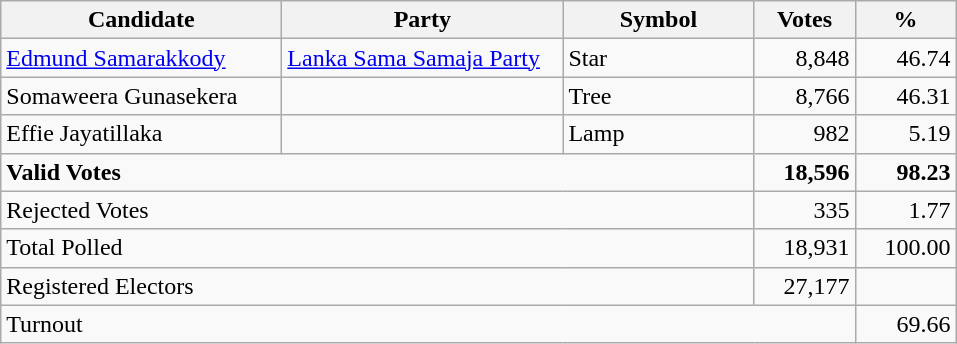<table class="wikitable" border="1" style="text-align:right;">
<tr>
<th align=left width="180">Candidate</th>
<th align=left width="180">Party</th>
<th align=left width="120">Symbol</th>
<th align=left width="60">Votes</th>
<th align=left width="60">%</th>
</tr>
<tr>
<td align=left><a href='#'>Edmund Samarakkody</a></td>
<td align=left><a href='#'>Lanka Sama Samaja Party</a></td>
<td align=left>Star</td>
<td align=right>8,848</td>
<td align=right>46.74</td>
</tr>
<tr>
<td align=left>Somaweera Gunasekera</td>
<td align=left></td>
<td align=left>Tree</td>
<td align=right>8,766</td>
<td align=right>46.31</td>
</tr>
<tr>
<td align=left>Effie Jayatillaka</td>
<td align=left></td>
<td align=left>Lamp</td>
<td align=right>982</td>
<td align=right>5.19</td>
</tr>
<tr>
<td align=left colspan=3><strong>Valid Votes</strong></td>
<td align=right><strong>18,596</strong></td>
<td align=right><strong>98.23</strong></td>
</tr>
<tr>
<td align=left colspan=3>Rejected Votes</td>
<td align=right>335</td>
<td align=right>1.77</td>
</tr>
<tr>
<td align=left colspan=3>Total Polled</td>
<td align=right>18,931</td>
<td align=right>100.00</td>
</tr>
<tr>
<td align=left colspan=3>Registered Electors</td>
<td align=right>27,177</td>
<td></td>
</tr>
<tr>
<td align=left colspan=4>Turnout</td>
<td align=right>69.66</td>
</tr>
</table>
